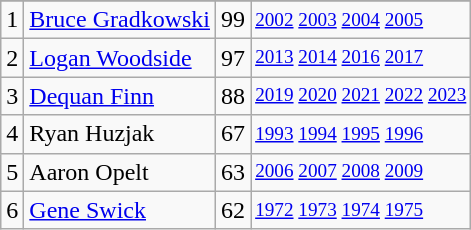<table class="wikitable">
<tr>
</tr>
<tr>
<td>1</td>
<td><a href='#'>Bruce Gradkowski</a></td>
<td><abbr>99</abbr></td>
<td style="font-size:80%;"><a href='#'>2002</a> <a href='#'>2003</a> <a href='#'>2004</a> <a href='#'>2005</a></td>
</tr>
<tr>
<td>2</td>
<td><a href='#'>Logan Woodside</a></td>
<td><abbr>97</abbr></td>
<td style="font-size:80%;"><a href='#'>2013</a> <a href='#'>2014</a> <a href='#'>2016</a> <a href='#'>2017</a></td>
</tr>
<tr>
<td>3</td>
<td><a href='#'>Dequan Finn</a></td>
<td><abbr>88</abbr></td>
<td style="font-size:80%;"><a href='#'>2019</a> <a href='#'>2020</a> <a href='#'>2021</a> <a href='#'>2022</a> <a href='#'>2023</a></td>
</tr>
<tr>
<td>4</td>
<td>Ryan Huzjak</td>
<td><abbr>67</abbr></td>
<td style="font-size:80%;"><a href='#'>1993</a> <a href='#'>1994</a> <a href='#'>1995</a> <a href='#'>1996</a></td>
</tr>
<tr>
<td>5</td>
<td>Aaron Opelt</td>
<td><abbr>63</abbr></td>
<td style="font-size:80%;"><a href='#'>2006</a> <a href='#'>2007</a> <a href='#'>2008</a> <a href='#'>2009</a></td>
</tr>
<tr>
<td>6</td>
<td><a href='#'>Gene Swick</a></td>
<td><abbr>62</abbr></td>
<td style="font-size:80%;"><a href='#'>1972</a> <a href='#'>1973</a> <a href='#'>1974</a> <a href='#'>1975</a></td>
</tr>
</table>
